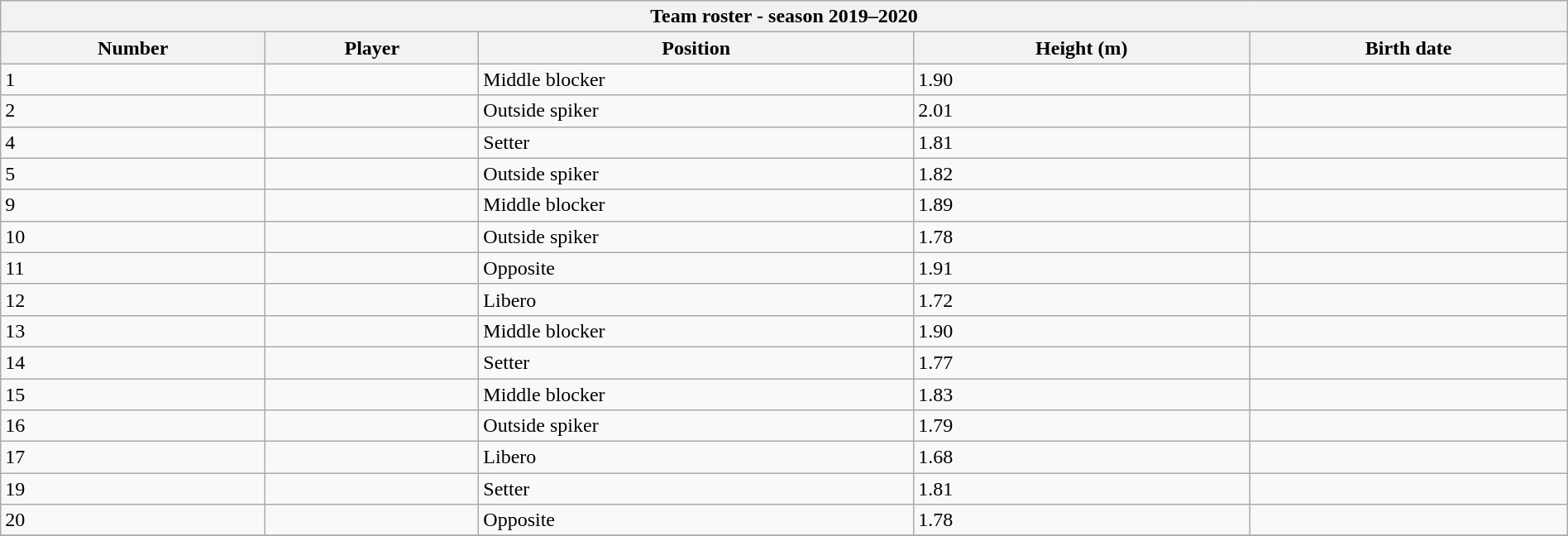<table class="wikitable collapsible collapsed" style="width:100%;">
<tr>
<th colspan=6><strong>Team roster - season 2019–2020</strong></th>
</tr>
<tr>
<th>Number</th>
<th>Player</th>
<th>Position</th>
<th>Height (m)</th>
<th>Birth date</th>
</tr>
<tr>
<td>1</td>
<td align=left> </td>
<td>Middle blocker</td>
<td>1.90</td>
<td align=right></td>
</tr>
<tr>
<td>2</td>
<td align=left> </td>
<td>Outside spiker</td>
<td>2.01</td>
<td align=right></td>
</tr>
<tr>
<td>4</td>
<td align=left> </td>
<td>Setter</td>
<td>1.81</td>
<td align=right></td>
</tr>
<tr>
<td>5</td>
<td align=left> </td>
<td>Outside spiker</td>
<td>1.82</td>
<td align=right></td>
</tr>
<tr>
<td>9</td>
<td align=left> </td>
<td>Middle blocker</td>
<td>1.89</td>
<td align=right></td>
</tr>
<tr>
<td>10</td>
<td align=left> </td>
<td>Outside spiker</td>
<td>1.78</td>
<td align=right></td>
</tr>
<tr>
<td>11</td>
<td align=left> </td>
<td>Opposite</td>
<td>1.91</td>
<td align=right></td>
</tr>
<tr>
<td>12</td>
<td align=left> </td>
<td>Libero</td>
<td>1.72</td>
<td align=right></td>
</tr>
<tr>
<td>13</td>
<td align=left> </td>
<td>Middle blocker</td>
<td>1.90</td>
<td align=right></td>
</tr>
<tr>
<td>14</td>
<td align=left> </td>
<td>Setter</td>
<td>1.77</td>
<td align=right></td>
</tr>
<tr>
<td>15</td>
<td align=left> </td>
<td>Middle blocker</td>
<td>1.83</td>
<td align=right></td>
</tr>
<tr>
<td>16</td>
<td align=left> </td>
<td>Outside spiker</td>
<td>1.79</td>
<td align=right></td>
</tr>
<tr>
<td>17</td>
<td align=left> </td>
<td>Libero</td>
<td>1.68</td>
<td align=right></td>
</tr>
<tr>
<td>19</td>
<td align=left> </td>
<td>Setter</td>
<td>1.81</td>
<td align=right></td>
</tr>
<tr>
<td>20</td>
<td align=left> </td>
<td>Opposite</td>
<td>1.78</td>
<td align=right></td>
</tr>
<tr>
</tr>
</table>
